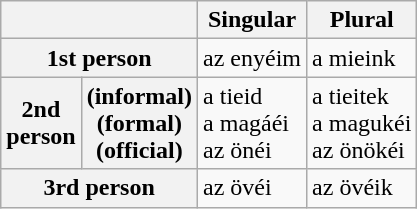<table class="wikitable" align=center>
<tr>
<th colspan=2> </th>
<th>Singular</th>
<th>Plural</th>
</tr>
<tr>
<th colspan=2>1st person</th>
<td>az enyéim</td>
<td>a mieink</td>
</tr>
<tr>
<th>2nd<br>person</th>
<th>(informal) <br>(formal) <br>(official)</th>
<td>a tieid<br>a magáéi<br>az önéi</td>
<td>a tieitek<br>a magukéi<br>az önökéi</td>
</tr>
<tr>
<th colspan=2>3rd person</th>
<td>az övéi</td>
<td>az övéik</td>
</tr>
</table>
